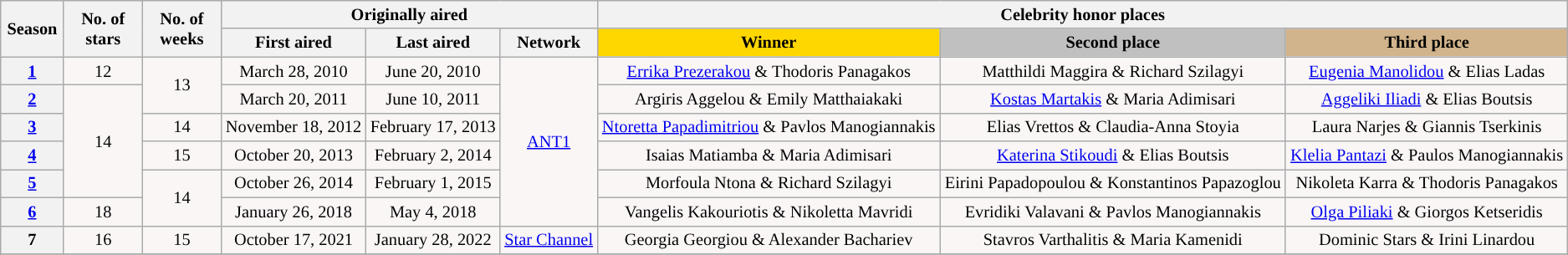<table class="wikitable" style="white-space:nowrap; font-size:85%;">
<tr>
<th style="width:4%;" rowspan="2">Season</th>
<th style="width:5%;" rowspan="2">No. of<br>stars</th>
<th style="width:5%;" rowspan="2">No. of<br>weeks</th>
<th style="width:22%;" colspan="3">Originally aired</th>
<th style="width:45%;" colspan="3">Celebrity honor places</th>
</tr>
<tr>
<th style="width:08%;">First aired</th>
<th style="width:08%;">Last aired</th>
<th style="width:06%;">Network</th>
<th style="width:15%; background:gold;">Winner</th>
<th style="width:15%; background:silver;">Second place</th>
<th style="width:15%; background:tan;">Third place</th>
</tr>
<tr style="text-align: center; background:#faf6f6;">
<th><a href='#'>1</a></th>
<td>12</td>
<td rowspan="2">13</td>
<td>March 28, 2010</td>
<td>June 20, 2010</td>
<td rowspan="6"><a href='#'>ANT1</a></td>
<td><a href='#'>Errika Prezerakou</a> & Thodoris Panagakos</td>
<td>Matthildi Maggira & Richard Szilagyi</td>
<td><a href='#'>Eugenia Manolidou</a> & Elias Ladas</td>
</tr>
<tr style="text-align: center; background:#faf6f6;">
<th><a href='#'>2</a></th>
<td rowspan="4">14</td>
<td>March 20, 2011</td>
<td>June 10, 2011</td>
<td>Argiris Aggelou & Emily Matthaiakaki</td>
<td><a href='#'>Kostas Martakis</a> & Maria Adimisari</td>
<td><a href='#'>Aggeliki Iliadi</a> & Elias Boutsis</td>
</tr>
<tr style="text-align: center; background:#faf6f6;">
<th><a href='#'>3</a></th>
<td>14</td>
<td>November 18, 2012</td>
<td>February 17, 2013</td>
<td><a href='#'>Ntoretta Papadimitriou</a> & Pavlos Manogiannakis</td>
<td>Elias Vrettos & Claudia-Anna Stoyia</td>
<td>Laura Narjes & Giannis Tserkinis</td>
</tr>
<tr style="text-align: center; background:#faf6f6;">
<th><a href='#'>4</a></th>
<td>15</td>
<td>October 20, 2013</td>
<td>February 2, 2014</td>
<td>Isaias Matiamba & Maria Adimisari</td>
<td><a href='#'>Katerina Stikoudi</a> & Elias Boutsis</td>
<td><a href='#'>Klelia Pantazi</a> & Paulos Manogiannakis</td>
</tr>
<tr style="text-align: center; background:#faf6f6;">
<th><a href='#'>5</a></th>
<td rowspan="2">14</td>
<td>October 26, 2014</td>
<td>February 1, 2015</td>
<td>Morfoula Ntona & Richard Szilagyi</td>
<td>Eirini Papadopoulou & Konstantinos Papazoglou</td>
<td>Nikoleta Karra & Thodoris Panagakos</td>
</tr>
<tr style="text-align: center; background:#faf6f6;">
<th><a href='#'>6</a></th>
<td>18</td>
<td>January 26, 2018</td>
<td>May 4, 2018</td>
<td>Vangelis Kakouriotis & Nikoletta Mavridi</td>
<td>Evridiki Valavani & Pavlos Manogiannakis</td>
<td><a href='#'>Olga Piliaki</a> & Giorgos Ketseridis</td>
</tr>
<tr style="text-align: center; background:#faf6f6;">
<th>7</th>
<td>16</td>
<td>15</td>
<td>October 17, 2021</td>
<td>January 28, 2022</td>
<td><a href='#'>Star Channel</a></td>
<td>Georgia Georgiou & Alexander Bachariev</td>
<td>Stavros Varthalitis & Maria Kamenidi</td>
<td>Dominic Stars & Irini Linardou</td>
</tr>
<tr>
</tr>
</table>
